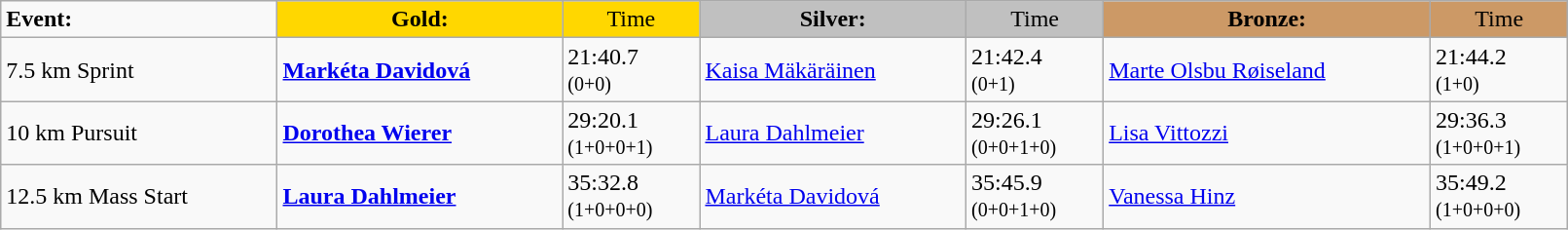<table class="wikitable" width=85%>
<tr>
<td><strong>Event:</strong></td>
<td style="text-align:center;background-color:gold;"><strong>Gold:</strong></td>
<td style="text-align:center;background-color:gold;">Time</td>
<td style="text-align:center;background-color:silver;"><strong>Silver:</strong></td>
<td style="text-align:center;background-color:silver;">Time</td>
<td style="text-align:center;background-color:#CC9966;"><strong>Bronze:</strong></td>
<td style="text-align:center;background-color:#CC9966;">Time</td>
</tr>
<tr>
<td>7.5 km Sprint</td>
<td><strong><a href='#'>Markéta Davidová</a></strong><br><small></small></td>
<td>21:40.7<br><small>(0+0)</small></td>
<td><a href='#'>Kaisa Mäkäräinen</a><br><small></small></td>
<td>21:42.4<br><small>(0+1)</small></td>
<td><a href='#'>Marte Olsbu Røiseland</a><br><small></small></td>
<td>21:44.2<br><small>(1+0)</small></td>
</tr>
<tr>
<td>10 km Pursuit</td>
<td><strong><a href='#'>Dorothea Wierer</a></strong><br><small></small></td>
<td>29:20.1<br><small>(1+0+0+1)</small></td>
<td><a href='#'>Laura Dahlmeier</a><br><small></small></td>
<td>29:26.1<br><small>(0+0+1+0)</small></td>
<td><a href='#'>Lisa Vittozzi</a><br><small></small></td>
<td>29:36.3<br><small>(1+0+0+1)</small></td>
</tr>
<tr>
<td>12.5 km Mass Start</td>
<td><strong><a href='#'>Laura Dahlmeier</a></strong><br><small></small></td>
<td>35:32.8<br><small>(1+0+0+0)</small></td>
<td><a href='#'>Markéta Davidová</a><br><small></small></td>
<td>35:45.9<br><small>(0+0+1+0)</small></td>
<td><a href='#'>Vanessa Hinz</a><br><small></small></td>
<td>35:49.2<br><small>(1+0+0+0)</small></td>
</tr>
</table>
